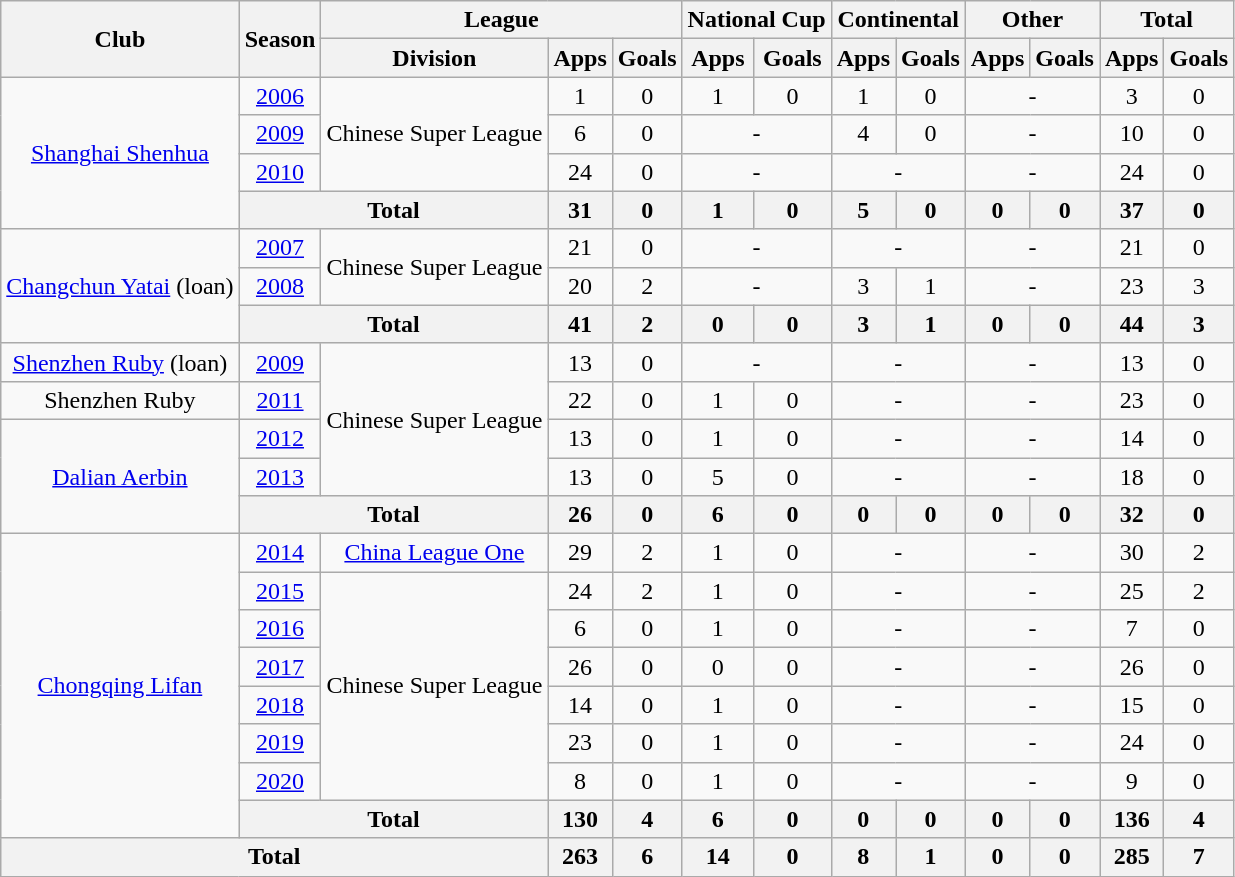<table class="wikitable" style="text-align: center">
<tr>
<th rowspan="2">Club</th>
<th rowspan="2">Season</th>
<th colspan="3">League</th>
<th colspan="2">National Cup</th>
<th colspan="2">Continental</th>
<th colspan="2">Other</th>
<th colspan="2">Total</th>
</tr>
<tr>
<th>Division</th>
<th>Apps</th>
<th>Goals</th>
<th>Apps</th>
<th>Goals</th>
<th>Apps</th>
<th>Goals</th>
<th>Apps</th>
<th>Goals</th>
<th>Apps</th>
<th>Goals</th>
</tr>
<tr>
<td rowspan=4><a href='#'>Shanghai Shenhua</a></td>
<td><a href='#'>2006</a></td>
<td rowspan="3">Chinese Super League</td>
<td>1</td>
<td>0</td>
<td>1</td>
<td>0</td>
<td>1</td>
<td>0</td>
<td colspan="2">-</td>
<td>3</td>
<td>0</td>
</tr>
<tr>
<td><a href='#'>2009</a></td>
<td>6</td>
<td>0</td>
<td colspan="2">-</td>
<td>4</td>
<td>0</td>
<td colspan="2">-</td>
<td>10</td>
<td>0</td>
</tr>
<tr>
<td><a href='#'>2010</a></td>
<td>24</td>
<td>0</td>
<td colspan="2">-</td>
<td colspan="2">-</td>
<td colspan="2">-</td>
<td>24</td>
<td>0</td>
</tr>
<tr>
<th colspan="2">Total</th>
<th>31</th>
<th>0</th>
<th>1</th>
<th>0</th>
<th>5</th>
<th>0</th>
<th>0</th>
<th>0</th>
<th>37</th>
<th>0</th>
</tr>
<tr>
<td rowspan="3"><a href='#'>Changchun Yatai</a> (loan)</td>
<td><a href='#'>2007</a></td>
<td rowspan=2>Chinese Super League</td>
<td>21</td>
<td>0</td>
<td colspan="2">-</td>
<td colspan="2">-</td>
<td colspan="2">-</td>
<td>21</td>
<td>0</td>
</tr>
<tr>
<td><a href='#'>2008</a></td>
<td>20</td>
<td>2</td>
<td colspan="2">-</td>
<td>3</td>
<td>1</td>
<td colspan="2">-</td>
<td>23</td>
<td>3</td>
</tr>
<tr>
<th colspan="2">Total</th>
<th>41</th>
<th>2</th>
<th>0</th>
<th>0</th>
<th>3</th>
<th>1</th>
<th>0</th>
<th>0</th>
<th>44</th>
<th>3</th>
</tr>
<tr>
<td><a href='#'>Shenzhen Ruby</a> (loan)</td>
<td><a href='#'>2009</a></td>
<td rowspan=4>Chinese Super League</td>
<td>13</td>
<td>0</td>
<td colspan="2">-</td>
<td colspan="2">-</td>
<td colspan="2">-</td>
<td>13</td>
<td>0</td>
</tr>
<tr>
<td>Shenzhen Ruby</td>
<td><a href='#'>2011</a></td>
<td>22</td>
<td>0</td>
<td>1</td>
<td>0</td>
<td colspan="2">-</td>
<td colspan="2">-</td>
<td>23</td>
<td>0</td>
</tr>
<tr>
<td rowspan="3"><a href='#'>Dalian Aerbin</a></td>
<td><a href='#'>2012</a></td>
<td>13</td>
<td>0</td>
<td>1</td>
<td>0</td>
<td colspan="2">-</td>
<td colspan="2">-</td>
<td>14</td>
<td>0</td>
</tr>
<tr>
<td><a href='#'>2013</a></td>
<td>13</td>
<td>0</td>
<td>5</td>
<td>0</td>
<td colspan="2">-</td>
<td colspan="2">-</td>
<td>18</td>
<td>0</td>
</tr>
<tr>
<th colspan="2">Total</th>
<th>26</th>
<th>0</th>
<th>6</th>
<th>0</th>
<th>0</th>
<th>0</th>
<th>0</th>
<th>0</th>
<th>32</th>
<th>0</th>
</tr>
<tr>
<td rowspan="8"><a href='#'>Chongqing Lifan</a></td>
<td><a href='#'>2014</a></td>
<td><a href='#'>China League One</a></td>
<td>29</td>
<td>2</td>
<td>1</td>
<td>0</td>
<td colspan="2">-</td>
<td colspan="2">-</td>
<td>30</td>
<td>2</td>
</tr>
<tr>
<td><a href='#'>2015</a></td>
<td rowspan="6">Chinese Super League</td>
<td>24</td>
<td>2</td>
<td>1</td>
<td>0</td>
<td colspan="2">-</td>
<td colspan="2">-</td>
<td>25</td>
<td>2</td>
</tr>
<tr>
<td><a href='#'>2016</a></td>
<td>6</td>
<td>0</td>
<td>1</td>
<td>0</td>
<td colspan="2">-</td>
<td colspan="2">-</td>
<td>7</td>
<td>0</td>
</tr>
<tr>
<td><a href='#'>2017</a></td>
<td>26</td>
<td>0</td>
<td>0</td>
<td>0</td>
<td colspan="2">-</td>
<td colspan="2">-</td>
<td>26</td>
<td>0</td>
</tr>
<tr>
<td><a href='#'>2018</a></td>
<td>14</td>
<td>0</td>
<td>1</td>
<td>0</td>
<td colspan="2">-</td>
<td colspan="2">-</td>
<td>15</td>
<td>0</td>
</tr>
<tr>
<td><a href='#'>2019</a></td>
<td>23</td>
<td>0</td>
<td>1</td>
<td>0</td>
<td colspan="2">-</td>
<td colspan="2">-</td>
<td>24</td>
<td>0</td>
</tr>
<tr>
<td><a href='#'>2020</a></td>
<td>8</td>
<td>0</td>
<td>1</td>
<td>0</td>
<td colspan="2">-</td>
<td colspan="2">-</td>
<td>9</td>
<td>0</td>
</tr>
<tr>
<th colspan="2">Total</th>
<th>130</th>
<th>4</th>
<th>6</th>
<th>0</th>
<th>0</th>
<th>0</th>
<th>0</th>
<th>0</th>
<th>136</th>
<th>4</th>
</tr>
<tr>
<th colspan="3">Total</th>
<th>263</th>
<th>6</th>
<th>14</th>
<th>0</th>
<th>8</th>
<th>1</th>
<th>0</th>
<th>0</th>
<th>285</th>
<th>7</th>
</tr>
</table>
